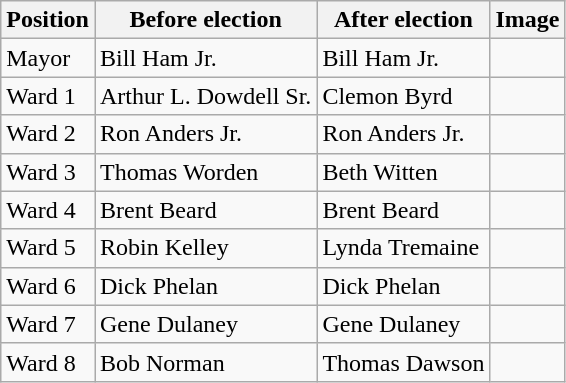<table class="wikitable">
<tr>
<th>Position</th>
<th>Before election</th>
<th>After election</th>
<th>Image</th>
</tr>
<tr>
<td>Mayor</td>
<td>Bill Ham Jr.</td>
<td>Bill Ham Jr.</td>
<td></td>
</tr>
<tr>
<td>Ward 1</td>
<td>Arthur L. Dowdell Sr.</td>
<td>Clemon Byrd</td>
<td></td>
</tr>
<tr>
<td>Ward 2</td>
<td>Ron Anders Jr.</td>
<td>Ron Anders Jr.</td>
<td></td>
</tr>
<tr>
<td>Ward 3</td>
<td>Thomas Worden</td>
<td>Beth Witten</td>
<td></td>
</tr>
<tr>
<td>Ward 4</td>
<td>Brent Beard</td>
<td>Brent Beard</td>
<td></td>
</tr>
<tr>
<td>Ward 5</td>
<td>Robin Kelley</td>
<td>Lynda Tremaine</td>
<td></td>
</tr>
<tr>
<td>Ward 6</td>
<td>Dick Phelan</td>
<td>Dick Phelan</td>
<td></td>
</tr>
<tr>
<td>Ward 7</td>
<td>Gene Dulaney</td>
<td>Gene Dulaney</td>
<td></td>
</tr>
<tr>
<td>Ward 8</td>
<td>Bob Norman</td>
<td>Thomas Dawson</td>
<td></td>
</tr>
</table>
